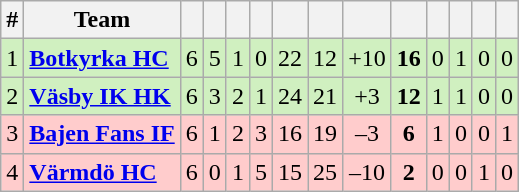<table class="wikitable sortable">
<tr>
<th>#</th>
<th>Team</th>
<th></th>
<th></th>
<th></th>
<th></th>
<th></th>
<th></th>
<th></th>
<th></th>
<th></th>
<th></th>
<th></th>
<th></th>
</tr>
<tr style="background: #D0F0C0;">
<td>1</td>
<td> <strong><a href='#'>Botkyrka HC</a></strong></td>
<td style="text-align: center;">6</td>
<td style="text-align: center;">5</td>
<td style="text-align: center;">1</td>
<td style="text-align: center;">0</td>
<td style="text-align: center;">22</td>
<td style="text-align: center;">12</td>
<td style="text-align: center;">+10</td>
<td style="text-align: center;"><strong>16</strong></td>
<td style="text-align: center;">0</td>
<td style="text-align: center;">1</td>
<td style="text-align: center;">0</td>
<td style="text-align: center;">0</td>
</tr>
<tr style="background: #D0F0C0;">
<td>2</td>
<td> <strong><a href='#'>Väsby IK HK</a></strong></td>
<td style="text-align: center;">6</td>
<td style="text-align: center;">3</td>
<td style="text-align: center;">2</td>
<td style="text-align: center;">1</td>
<td style="text-align: center;">24</td>
<td style="text-align: center;">21</td>
<td style="text-align: center;">+3</td>
<td style="text-align: center;"><strong>12</strong></td>
<td style="text-align: center;">1</td>
<td style="text-align: center;">1</td>
<td style="text-align: center;">0</td>
<td style="text-align: center;">0</td>
</tr>
<tr style="background: #FFCCCC;">
<td>3</td>
<td><strong><a href='#'>Bajen Fans IF</a></strong></td>
<td style="text-align: center;">6</td>
<td style="text-align: center;">1</td>
<td style="text-align: center;">2</td>
<td style="text-align: center;">3</td>
<td style="text-align: center;">16</td>
<td style="text-align: center;">19</td>
<td style="text-align: center;">–3</td>
<td style="text-align: center;"><strong>6</strong></td>
<td style="text-align: center;">1</td>
<td style="text-align: center;">0</td>
<td style="text-align: center;">0</td>
<td style="text-align: center;">1</td>
</tr>
<tr style="background: #FFCCCC;">
<td>4</td>
<td> <strong><a href='#'>Värmdö HC</a></strong></td>
<td style="text-align: center;">6</td>
<td style="text-align: center;">0</td>
<td style="text-align: center;">1</td>
<td style="text-align: center;">5</td>
<td style="text-align: center;">15</td>
<td style="text-align: center;">25</td>
<td style="text-align: center;">–10</td>
<td style="text-align: center;"><strong>2</strong></td>
<td style="text-align: center;">0</td>
<td style="text-align: center;">0</td>
<td style="text-align: center;">1</td>
<td style="text-align: center;">0</td>
</tr>
</table>
